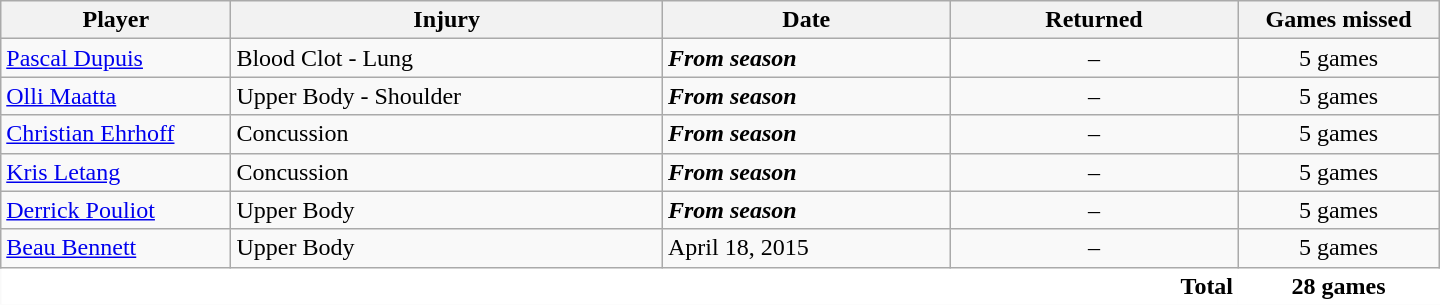<table class="wikitable" style="width:60em; border:0;">
<tr>
<th width=16%>Player</th>
<th width=30% class=unsortable>Injury</th>
<th width=20% class=unsortable>Date</th>
<th width=20% class=unsortable>Returned</th>
<th width=14% class=unsortable>Games missed</th>
</tr>
<tr>
<td><a href='#'>Pascal Dupuis</a></td>
<td>Blood Clot - Lung</td>
<td><strong><em>From season</em></strong></td>
<td align=center>–</td>
<td align=center>5 games</td>
</tr>
<tr>
<td><a href='#'>Olli Maatta</a></td>
<td>Upper Body - Shoulder</td>
<td><strong><em>From season</em></strong></td>
<td align=center>–</td>
<td align=center>5 games</td>
</tr>
<tr>
<td><a href='#'>Christian Ehrhoff</a></td>
<td>Concussion</td>
<td><strong><em>From season</em></strong></td>
<td align=center>–</td>
<td align=center>5 games</td>
</tr>
<tr>
<td><a href='#'>Kris Letang</a></td>
<td>Concussion</td>
<td><strong><em>From season</em></strong></td>
<td align=center>–</td>
<td align=center>5 games</td>
</tr>
<tr>
<td><a href='#'>Derrick Pouliot</a></td>
<td>Upper Body</td>
<td><strong><em>From season</em></strong></td>
<td align=center>–</td>
<td align=center>5 games</td>
</tr>
<tr>
<td><a href='#'>Beau Bennett</a></td>
<td>Upper Body</td>
<td>April 18, 2015</td>
<td align=center>–</td>
<td align=center>5 games</td>
</tr>
<tr style="background:#FFF; font-weight:bold;" class=sortbottom>
<td colspan=4 style="text-align:right; border:0;">Total</td>
<td style="text-align:center; border:0;">28 games</td>
</tr>
</table>
